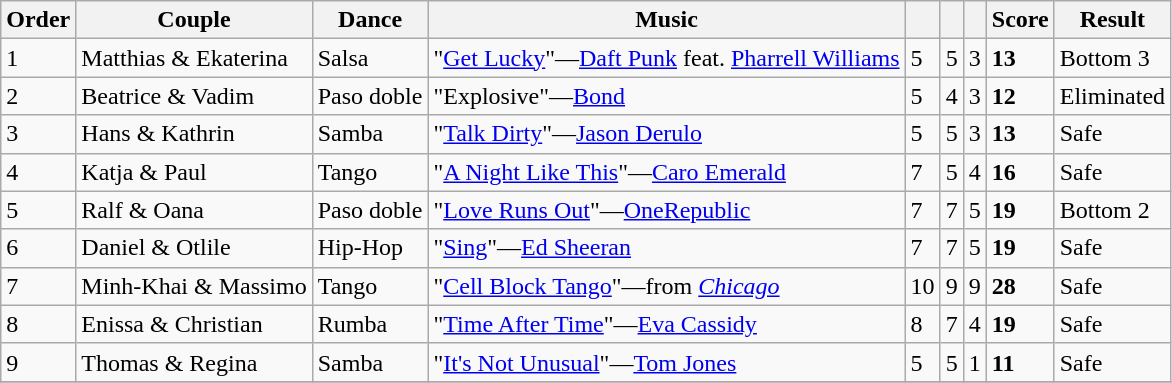<table class="wikitable sortable center">
<tr>
<th>Order</th>
<th>Couple</th>
<th>Dance</th>
<th>Music</th>
<th><small></small></th>
<th><small></small></th>
<th><small></small></th>
<th>Score</th>
<th>Result</th>
</tr>
<tr>
<td>1</td>
<td>Matthias & Ekaterina</td>
<td>Salsa</td>
<td>"<a href='#'>Get Lucky</a>"—<a href='#'>Daft Punk</a> feat. <a href='#'>Pharrell Williams</a></td>
<td>5</td>
<td>5</td>
<td>3</td>
<td><strong>13</strong></td>
<td>Bottom 3</td>
</tr>
<tr>
<td>2</td>
<td>Beatrice & Vadim</td>
<td>Paso doble</td>
<td>"Explosive"—<a href='#'>Bond</a></td>
<td>5</td>
<td>4</td>
<td>3</td>
<td><strong>12</strong></td>
<td>Eliminated</td>
</tr>
<tr>
<td>3</td>
<td>Hans & Kathrin</td>
<td>Samba</td>
<td>"<a href='#'>Talk Dirty</a>"—<a href='#'>Jason Derulo</a></td>
<td>5</td>
<td>5</td>
<td>3</td>
<td><strong>13</strong></td>
<td>Safe</td>
</tr>
<tr>
<td>4</td>
<td>Katja & Paul</td>
<td>Tango</td>
<td>"<a href='#'>A Night Like This</a>"—<a href='#'>Caro Emerald</a></td>
<td>7</td>
<td>5</td>
<td>4</td>
<td><strong>16</strong></td>
<td>Safe</td>
</tr>
<tr>
<td>5</td>
<td>Ralf & Oana</td>
<td>Paso doble</td>
<td>"<a href='#'>Love Runs Out</a>"—<a href='#'>OneRepublic</a></td>
<td>7</td>
<td>7</td>
<td>5</td>
<td><strong>19</strong></td>
<td>Bottom 2</td>
</tr>
<tr>
<td>6</td>
<td>Daniel & Otlile</td>
<td>Hip-Hop</td>
<td>"<a href='#'>Sing</a>"—<a href='#'>Ed Sheeran</a></td>
<td>7</td>
<td>7</td>
<td>5</td>
<td><strong>19</strong></td>
<td>Safe</td>
</tr>
<tr>
<td>7</td>
<td>Minh-Khai & Massimo</td>
<td>Tango</td>
<td>"<a href='#'>Cell Block Tango</a>"—from <em><a href='#'>Chicago</a></em></td>
<td>10</td>
<td>9</td>
<td>9</td>
<td><strong>28</strong></td>
<td>Safe</td>
</tr>
<tr>
<td>8</td>
<td>Enissa & Christian</td>
<td>Rumba</td>
<td>"<a href='#'>Time After Time</a>"—<a href='#'>Eva Cassidy</a></td>
<td>8</td>
<td>7</td>
<td>4</td>
<td><strong>19</strong></td>
<td>Safe</td>
</tr>
<tr>
<td>9</td>
<td>Thomas & Regina</td>
<td>Samba</td>
<td>"<a href='#'>It's Not Unusual</a>"—<a href='#'>Tom Jones</a></td>
<td>5</td>
<td>5</td>
<td>1</td>
<td><strong>11</strong></td>
<td>Safe</td>
</tr>
<tr>
</tr>
</table>
